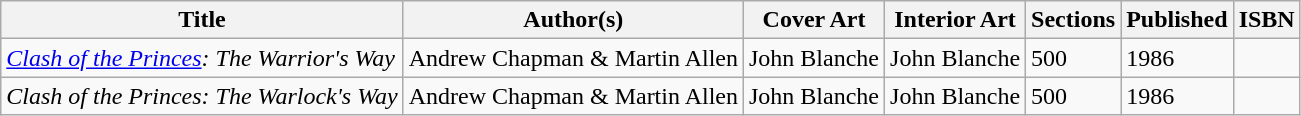<table class="wikitable">
<tr>
<th>Title</th>
<th>Author(s)</th>
<th>Cover Art</th>
<th>Interior Art</th>
<th>Sections</th>
<th>Published</th>
<th>ISBN</th>
</tr>
<tr>
<td><em><a href='#'>Clash of the Princes</a>: The Warrior's Way</em></td>
<td>Andrew Chapman & Martin Allen</td>
<td>John Blanche</td>
<td>John Blanche</td>
<td>500</td>
<td>1986</td>
<td></td>
</tr>
<tr>
<td><em>Clash of the Princes: The Warlock's Way</em></td>
<td>Andrew Chapman & Martin Allen</td>
<td>John Blanche</td>
<td>John Blanche</td>
<td>500</td>
<td>1986</td>
<td></td>
</tr>
</table>
